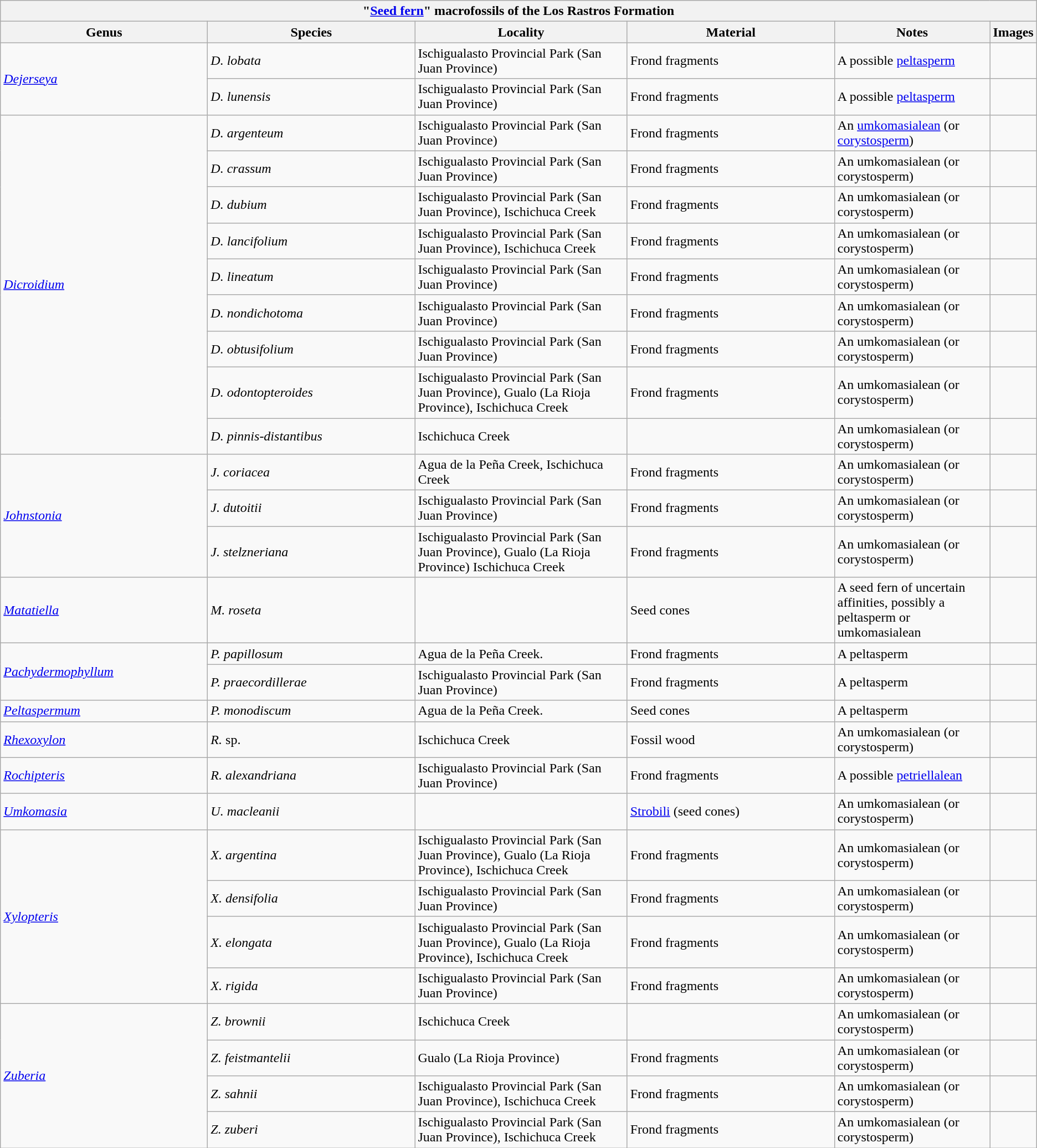<table class="wikitable" align="center">
<tr>
<th colspan="6" align="center">"<a href='#'>Seed fern</a>" macrofossils of the Los Rastros Formation</th>
</tr>
<tr>
<th width="20%">Genus</th>
<th width="20%">Species</th>
<th>Locality</th>
<th width="20%">Material</th>
<th width="15%">Notes</th>
<th>Images</th>
</tr>
<tr>
<td rowspan="2"><em><a href='#'>Dejerseya</a></em></td>
<td><em>D. lobata</em></td>
<td>Ischigualasto Provincial Park (San Juan Province)</td>
<td>Frond fragments</td>
<td>A possible <a href='#'>peltasperm</a></td>
<td></td>
</tr>
<tr>
<td><em>D. lunensis</em></td>
<td>Ischigualasto Provincial Park (San Juan Province)</td>
<td>Frond fragments</td>
<td>A possible <a href='#'>peltasperm</a></td>
<td></td>
</tr>
<tr>
<td rowspan="9"><em><a href='#'>Dicroidium</a></em></td>
<td><em>D. argenteum</em></td>
<td>Ischigualasto Provincial Park (San Juan Province)</td>
<td>Frond fragments</td>
<td>An <a href='#'>umkomasialean</a> (or <a href='#'>corystosperm</a>)</td>
<td></td>
</tr>
<tr>
<td><em>D. crassum</em></td>
<td>Ischigualasto Provincial Park (San Juan Province)</td>
<td>Frond fragments</td>
<td>An umkomasialean (or corystosperm)</td>
<td></td>
</tr>
<tr>
<td><em>D. dubium</em></td>
<td>Ischigualasto Provincial Park (San Juan Province), Ischichuca Creek</td>
<td>Frond fragments</td>
<td>An umkomasialean (or corystosperm)</td>
<td></td>
</tr>
<tr>
<td><em>D. lancifolium</em></td>
<td>Ischigualasto Provincial Park (San Juan Province), Ischichuca Creek</td>
<td>Frond fragments</td>
<td>An umkomasialean (or corystosperm)</td>
<td></td>
</tr>
<tr>
<td><em>D. lineatum</em></td>
<td>Ischigualasto Provincial Park (San Juan Province)</td>
<td>Frond fragments</td>
<td>An umkomasialean (or corystosperm)</td>
<td></td>
</tr>
<tr>
<td><em>D. nondichotoma</em></td>
<td>Ischigualasto Provincial Park (San Juan Province)</td>
<td>Frond fragments</td>
<td>An umkomasialean (or corystosperm)</td>
<td></td>
</tr>
<tr>
<td><em>D. obtusifolium</em></td>
<td>Ischigualasto Provincial Park (San Juan Province)</td>
<td>Frond fragments</td>
<td>An umkomasialean (or corystosperm)</td>
<td></td>
</tr>
<tr>
<td><em>D. odontopteroides</em></td>
<td>Ischigualasto Provincial Park (San Juan Province), Gualo (La Rioja Province), Ischichuca Creek</td>
<td>Frond fragments</td>
<td>An umkomasialean (or corystosperm)</td>
<td></td>
</tr>
<tr>
<td><em>D. pinnis-distantibus</em></td>
<td>Ischichuca Creek</td>
<td></td>
<td>An umkomasialean (or corystosperm)</td>
<td></td>
</tr>
<tr>
<td rowspan="3"><em><a href='#'>Johnstonia</a></em></td>
<td><em>J. coriacea</em></td>
<td>Agua de la Peña Creek, Ischichuca Creek</td>
<td>Frond fragments</td>
<td>An umkomasialean (or corystosperm)</td>
<td></td>
</tr>
<tr>
<td><em>J. dutoitii</em></td>
<td>Ischigualasto Provincial Park (San Juan Province)</td>
<td>Frond fragments</td>
<td>An umkomasialean (or corystosperm)</td>
<td></td>
</tr>
<tr>
<td><em>J. stelzneriana</em></td>
<td>Ischigualasto Provincial Park (San Juan Province), Gualo (La Rioja Province) Ischichuca Creek</td>
<td>Frond fragments</td>
<td>An umkomasialean (or corystosperm)</td>
<td></td>
</tr>
<tr>
<td><em><a href='#'>Matatiella</a></em></td>
<td><em>M. roseta</em></td>
<td></td>
<td>Seed cones</td>
<td>A seed fern of uncertain affinities, possibly a peltasperm or umkomasialean</td>
<td></td>
</tr>
<tr>
<td rowspan="2"><em><a href='#'>Pachydermophyllum</a></em></td>
<td><em>P. papillosum</em></td>
<td>Agua de la Peña Creek.</td>
<td>Frond fragments</td>
<td>A peltasperm</td>
<td></td>
</tr>
<tr>
<td><em>P. praecordillerae</em></td>
<td>Ischigualasto Provincial Park (San Juan Province)</td>
<td>Frond fragments</td>
<td>A peltasperm</td>
<td></td>
</tr>
<tr>
<td><em><a href='#'>Peltaspermum</a></em></td>
<td><em>P. monodiscum</em></td>
<td>Agua de la Peña Creek.</td>
<td>Seed cones</td>
<td>A peltasperm</td>
<td></td>
</tr>
<tr>
<td><em><a href='#'>Rhexoxylon</a></em></td>
<td><em>R.</em> sp.</td>
<td>Ischichuca Creek</td>
<td>Fossil wood</td>
<td>An umkomasialean (or corystosperm)</td>
<td></td>
</tr>
<tr>
<td><em><a href='#'>Rochipteris</a></em></td>
<td><em>R. alexandriana</em></td>
<td>Ischigualasto Provincial Park (San Juan Province)</td>
<td>Frond fragments</td>
<td>A possible <a href='#'>petriellalean</a></td>
<td></td>
</tr>
<tr>
<td><em><a href='#'>Umkomasia</a></em></td>
<td><em>U. macleanii</em></td>
<td></td>
<td><a href='#'>Strobili</a> (seed cones)</td>
<td>An umkomasialean (or corystosperm)</td>
<td></td>
</tr>
<tr>
<td rowspan="4"><em><a href='#'>Xylopteris</a></em></td>
<td><em>X. argentina</em></td>
<td>Ischigualasto Provincial Park (San Juan Province), Gualo (La Rioja Province), Ischichuca Creek</td>
<td>Frond fragments</td>
<td>An umkomasialean (or corystosperm)</td>
<td></td>
</tr>
<tr>
<td><em>X. densifolia</em></td>
<td>Ischigualasto Provincial Park (San Juan Province)</td>
<td>Frond fragments</td>
<td>An umkomasialean (or corystosperm)</td>
<td></td>
</tr>
<tr>
<td><em>X. elongata</em></td>
<td>Ischigualasto Provincial Park (San Juan Province), Gualo (La Rioja Province), Ischichuca Creek</td>
<td>Frond fragments</td>
<td>An umkomasialean (or corystosperm)</td>
<td></td>
</tr>
<tr>
<td><em>X. rigida</em></td>
<td>Ischigualasto Provincial Park (San Juan Province)</td>
<td>Frond fragments</td>
<td>An umkomasialean (or corystosperm)</td>
<td></td>
</tr>
<tr>
<td rowspan="4"><em><a href='#'>Zuberia</a></em></td>
<td><em>Z. brownii</em></td>
<td>Ischichuca Creek</td>
<td></td>
<td>An umkomasialean (or corystosperm)</td>
<td></td>
</tr>
<tr>
<td><em>Z. feistmantelii</em></td>
<td>Gualo (La Rioja Province)</td>
<td>Frond fragments</td>
<td>An umkomasialean (or corystosperm)</td>
<td></td>
</tr>
<tr>
<td><em>Z. sahnii</em></td>
<td>Ischigualasto Provincial Park (San Juan Province), Ischichuca Creek</td>
<td>Frond fragments</td>
<td>An umkomasialean (or corystosperm)</td>
<td></td>
</tr>
<tr>
<td><em>Z. zuberi</em></td>
<td>Ischigualasto Provincial Park (San Juan Province), Ischichuca Creek</td>
<td>Frond fragments</td>
<td>An umkomasialean (or corystosperm)</td>
<td></td>
</tr>
</table>
